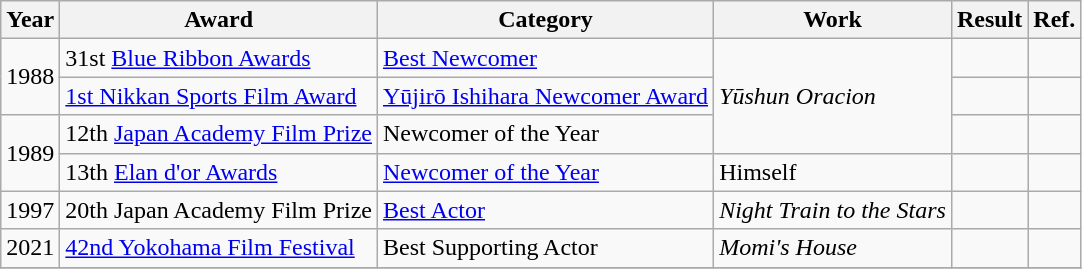<table class="wikitable sortable">
<tr>
<th>Year</th>
<th>Award</th>
<th>Category</th>
<th>Work</th>
<th>Result</th>
<th class="unsortable">Ref.</th>
</tr>
<tr>
<td rowspan=2>1988</td>
<td>31st <a href='#'>Blue Ribbon Awards</a></td>
<td><a href='#'>Best Newcomer</a></td>
<td rowspan=3><em>Yūshun Oracion</em></td>
<td></td>
<td></td>
</tr>
<tr>
<td><a href='#'>1st Nikkan Sports Film Award</a></td>
<td><a href='#'>Yūjirō Ishihara Newcomer Award</a></td>
<td></td>
<td></td>
</tr>
<tr>
<td rowspan=2>1989</td>
<td>12th <a href='#'>Japan Academy Film Prize</a></td>
<td>Newcomer of the Year</td>
<td></td>
<td></td>
</tr>
<tr>
<td>13th <a href='#'>Elan d'or Awards</a></td>
<td><a href='#'>Newcomer of the Year</a></td>
<td>Himself</td>
<td></td>
<td></td>
</tr>
<tr>
<td>1997</td>
<td>20th Japan Academy Film Prize</td>
<td><a href='#'>Best Actor</a></td>
<td><em>Night Train to the Stars</em></td>
<td></td>
<td></td>
</tr>
<tr>
<td>2021</td>
<td><a href='#'>42nd Yokohama Film Festival</a></td>
<td>Best Supporting Actor</td>
<td><em>Momi's House</em></td>
<td></td>
<td></td>
</tr>
<tr>
</tr>
</table>
